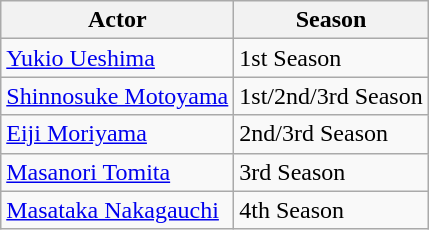<table class="wikitable">
<tr>
<th>Actor</th>
<th>Season</th>
</tr>
<tr>
<td><a href='#'>Yukio Ueshima</a></td>
<td>1st Season</td>
</tr>
<tr>
<td><a href='#'>Shinnosuke Motoyama</a></td>
<td>1st/2nd/3rd Season</td>
</tr>
<tr>
<td><a href='#'>Eiji Moriyama</a></td>
<td>2nd/3rd Season</td>
</tr>
<tr>
<td><a href='#'>Masanori Tomita</a></td>
<td>3rd Season</td>
</tr>
<tr>
<td><a href='#'>Masataka Nakagauchi</a></td>
<td>4th Season</td>
</tr>
</table>
